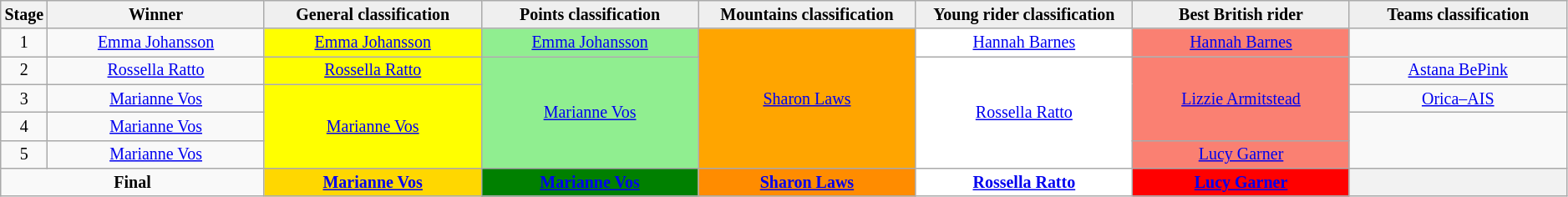<table class="wikitable" style="text-align: center; font-size:smaller;">
<tr>
<th width="1%">Stage</th>
<th width="14%">Winner</th>
<th style="background:#EFEFEF;" width="14%">General classification<br></th>
<th style="background:#EFEFEF;" width="14%">Points classification<br></th>
<th style="background:#EFEFEF;" width="14%">Mountains classification<br></th>
<th style="background:#EFEFEF;" width="14%">Young rider classification<br></th>
<th style="background:#EFEFEF;" width="14%">Best British rider<br> </th>
<th style="background:#EFEFEF;" width="14%">Teams classification</th>
</tr>
<tr>
<td>1</td>
<td><a href='#'>Emma Johansson</a></td>
<td style="background-color:yellow"><a href='#'>Emma Johansson</a></td>
<td style="background:lightgreen"><a href='#'>Emma Johansson</a></td>
<td style="background:orange" rowspan=5><a href='#'>Sharon Laws</a></td>
<td style="background:white"><a href='#'>Hannah Barnes</a></td>
<td style="background:salmon"><a href='#'>Hannah Barnes</a></td>
<td style="background:offwhite"></td>
</tr>
<tr>
<td>2</td>
<td><a href='#'>Rossella Ratto</a></td>
<td style="background-color:yellow"><a href='#'>Rossella Ratto</a></td>
<td style="background:lightgreen" rowspan=4><a href='#'>Marianne Vos</a></td>
<td style="background:white" rowspan=4><a href='#'>Rossella Ratto</a></td>
<td style="background:salmon" rowspan=3><a href='#'>Lizzie Armitstead</a></td>
<td style="background:offwhite"><a href='#'>Astana BePink</a></td>
</tr>
<tr>
<td>3</td>
<td><a href='#'>Marianne Vos</a></td>
<td style="background-color:yellow" rowspan=3><a href='#'>Marianne Vos</a></td>
<td style="background:offwhite"><a href='#'>Orica–AIS</a></td>
</tr>
<tr>
<td>4</td>
<td><a href='#'>Marianne Vos</a></td>
<td style="background:offwhite" rowspan=2></td>
</tr>
<tr>
<td>5</td>
<td><a href='#'>Marianne Vos</a></td>
<td style="background:salmon"><a href='#'>Lucy Garner</a></td>
</tr>
<tr>
<td colspan="2"><strong>Final</strong></td>
<th style="background:gold"><a href='#'>Marianne Vos</a></th>
<th style="background:green"><a href='#'>Marianne Vos</a></th>
<th style="background:darkorange"><a href='#'>Sharon Laws</a></th>
<th style="background:white"><a href='#'>Rossella Ratto</a></th>
<th style="background:red"><a href='#'>Lucy Garner</a></th>
<th style="background:offwhite"></th>
</tr>
</table>
